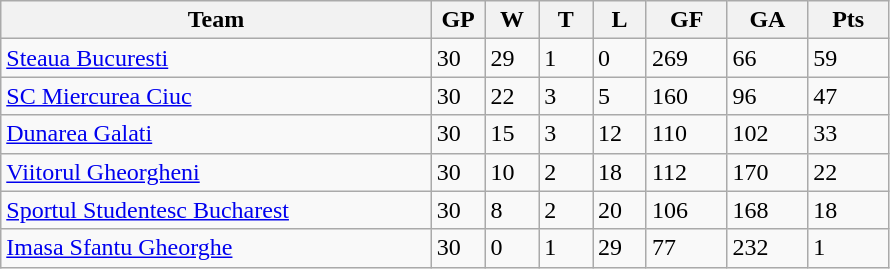<table class="wikitable">
<tr>
<th width="40%">Team</th>
<th width="5%">GP</th>
<th width="5%">W</th>
<th width="5%">T</th>
<th width="5%">L</th>
<th width="7.5%">GF</th>
<th width="7.5%">GA</th>
<th width="7.5%">Pts</th>
</tr>
<tr>
<td><a href='#'>Steaua Bucuresti</a></td>
<td>30</td>
<td>29</td>
<td>1</td>
<td>0</td>
<td>269</td>
<td>66</td>
<td>59</td>
</tr>
<tr>
<td><a href='#'>SC Miercurea Ciuc</a></td>
<td>30</td>
<td>22</td>
<td>3</td>
<td>5</td>
<td>160</td>
<td>96</td>
<td>47</td>
</tr>
<tr>
<td><a href='#'>Dunarea Galati</a></td>
<td>30</td>
<td>15</td>
<td>3</td>
<td>12</td>
<td>110</td>
<td>102</td>
<td>33</td>
</tr>
<tr>
<td><a href='#'>Viitorul Gheorgheni</a></td>
<td>30</td>
<td>10</td>
<td>2</td>
<td>18</td>
<td>112</td>
<td>170</td>
<td>22</td>
</tr>
<tr>
<td><a href='#'>Sportul Studentesc Bucharest</a></td>
<td>30</td>
<td>8</td>
<td>2</td>
<td>20</td>
<td>106</td>
<td>168</td>
<td>18</td>
</tr>
<tr>
<td><a href='#'>Imasa Sfantu Gheorghe</a></td>
<td>30</td>
<td>0</td>
<td>1</td>
<td>29</td>
<td>77</td>
<td>232</td>
<td>1</td>
</tr>
</table>
